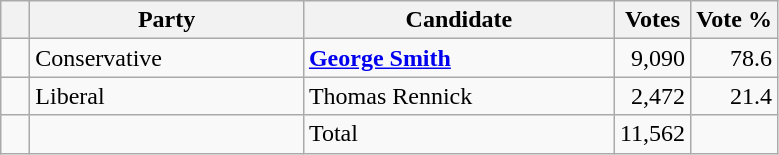<table class="wikitable">
<tr>
<th></th>
<th scope="col" width="175">Party</th>
<th scope="col" width="200">Candidate</th>
<th>Votes</th>
<th>Vote %</th>
</tr>
<tr>
<td>   </td>
<td>Conservative</td>
<td><strong><a href='#'>George Smith</a></strong></td>
<td align=right>9,090</td>
<td align=right>78.6</td>
</tr>
<tr>
<td>   </td>
<td>Liberal</td>
<td>Thomas Rennick</td>
<td align=right>2,472</td>
<td align=right>21.4</td>
</tr>
<tr>
<td></td>
<td></td>
<td>Total</td>
<td align=right>11,562</td>
<td></td>
</tr>
</table>
